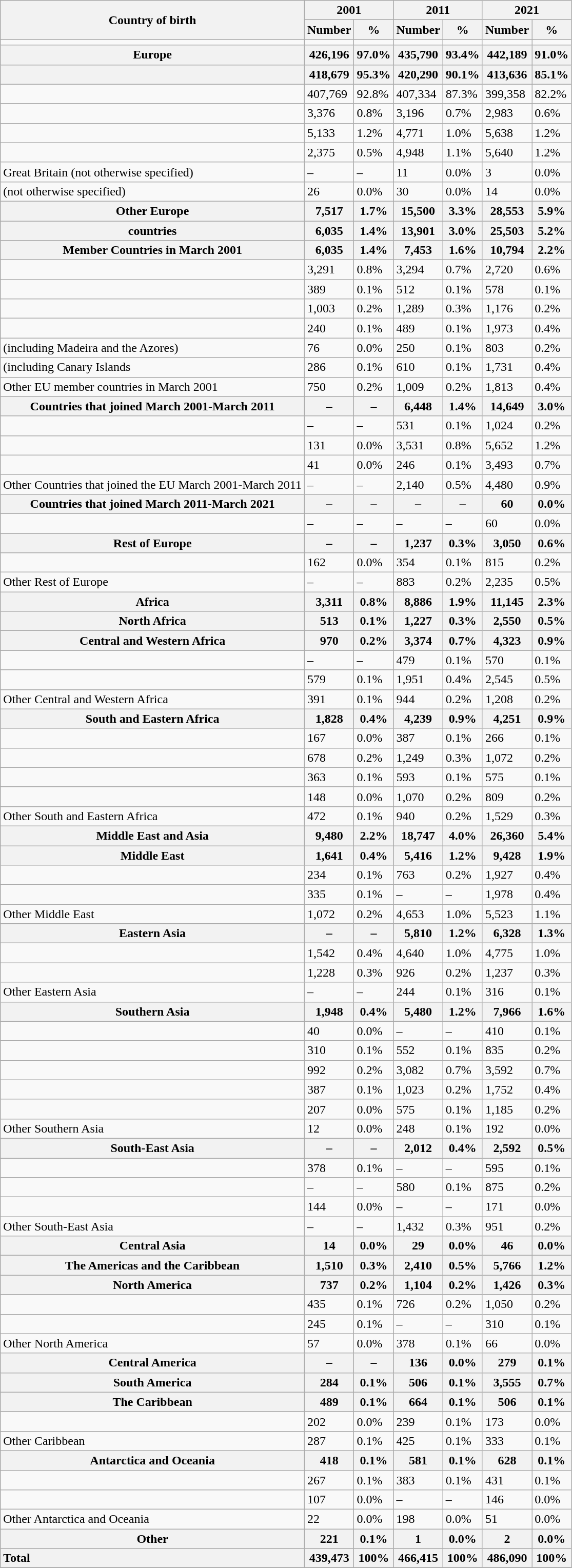<table class="wikitable sortable" style="text-align:centre">
<tr>
<th rowspan="2">Country of birth</th>
<th colspan="2">2001</th>
<th colspan="2">2011</th>
<th colspan="2">2021</th>
</tr>
<tr>
<th>Number</th>
<th>%</th>
<th>Number</th>
<th>%</th>
<th>Number</th>
<th>%</th>
</tr>
<tr>
<td></td>
<td></td>
<td></td>
<td></td>
<td></td>
<td></td>
<td></td>
</tr>
<tr>
<th>Europe</th>
<th>426,196</th>
<th>97.0%</th>
<th>435,790</th>
<th>93.4%</th>
<th>442,189</th>
<th>91.0%</th>
</tr>
<tr>
<th></th>
<th>418,679</th>
<th>95.3%</th>
<th>420,290</th>
<th>90.1%</th>
<th>413,636</th>
<th>85.1%</th>
</tr>
<tr>
<td></td>
<td>407,769</td>
<td>92.8%</td>
<td>407,334</td>
<td>87.3%</td>
<td>399,358</td>
<td>82.2%</td>
</tr>
<tr>
<td></td>
<td>3,376</td>
<td>0.8%</td>
<td>3,196</td>
<td>0.7%</td>
<td>2,983</td>
<td>0.6%</td>
</tr>
<tr>
<td></td>
<td>5,133</td>
<td>1.2%</td>
<td>4,771</td>
<td>1.0%</td>
<td>5,638</td>
<td>1.2%</td>
</tr>
<tr>
<td></td>
<td>2,375</td>
<td>0.5%</td>
<td>4,948</td>
<td>1.1%</td>
<td>5,640</td>
<td>1.2%</td>
</tr>
<tr>
<td>Great Britain (not otherwise specified)</td>
<td>–</td>
<td>–</td>
<td>11</td>
<td>0.0%</td>
<td>3</td>
<td>0.0%</td>
</tr>
<tr>
<td> (not otherwise specified)</td>
<td>26</td>
<td>0.0%</td>
<td>30</td>
<td>0.0%</td>
<td>14</td>
<td>0.0%</td>
</tr>
<tr>
<th>Other Europe</th>
<th>7,517</th>
<th>1.7%</th>
<th>15,500</th>
<th>3.3%</th>
<th>28,553</th>
<th>5.9%</th>
</tr>
<tr>
<th> countries </th>
<th>6,035</th>
<th>1.4%</th>
<th>13,901</th>
<th>3.0%</th>
<th>25,503</th>
<th>5.2%</th>
</tr>
<tr>
<th> Member Countries in March 2001</th>
<th>6,035</th>
<th>1.4%</th>
<th>7,453</th>
<th>1.6%</th>
<th>10,794</th>
<th>2.2%</th>
</tr>
<tr>
<td></td>
<td>3,291</td>
<td>0.8%</td>
<td>3,294</td>
<td>0.7%</td>
<td>2,720</td>
<td>0.6%</td>
</tr>
<tr>
<td></td>
<td>389</td>
<td>0.1%</td>
<td>512</td>
<td>0.1%</td>
<td>578</td>
<td>0.1%</td>
</tr>
<tr>
<td></td>
<td>1,003</td>
<td>0.2%</td>
<td>1,289</td>
<td>0.3%</td>
<td>1,176</td>
<td>0.2%</td>
</tr>
<tr>
<td></td>
<td>240</td>
<td>0.1%</td>
<td>489</td>
<td>0.1%</td>
<td>1,973</td>
<td>0.4%</td>
</tr>
<tr>
<td> (including Madeira and the Azores)</td>
<td>76</td>
<td>0.0%</td>
<td>250</td>
<td>0.1%</td>
<td>803</td>
<td>0.2%</td>
</tr>
<tr>
<td> (including Canary Islands</td>
<td>286</td>
<td>0.1%</td>
<td>610</td>
<td>0.1%</td>
<td>1,731</td>
<td>0.4%</td>
</tr>
<tr>
<td>Other EU member countries in March 2001</td>
<td>750</td>
<td>0.2%</td>
<td>1,009</td>
<td>0.2%</td>
<td>1,813</td>
<td>0.4%</td>
</tr>
<tr>
<th> Countries that joined March 2001-March 2011</th>
<th>–</th>
<th>–</th>
<th>6,448</th>
<th>1.4%</th>
<th>14,649</th>
<th>3.0%</th>
</tr>
<tr>
<td></td>
<td>–</td>
<td>–</td>
<td>531</td>
<td>0.1%</td>
<td>1,024</td>
<td>0.2%</td>
</tr>
<tr>
<td></td>
<td>131</td>
<td>0.0%</td>
<td>3,531</td>
<td>0.8%</td>
<td>5,652</td>
<td>1.2%</td>
</tr>
<tr>
<td></td>
<td>41</td>
<td>0.0%</td>
<td>246</td>
<td>0.1%</td>
<td>3,493</td>
<td>0.7%</td>
</tr>
<tr>
<td>Other Countries that joined the EU March 2001-March 2011</td>
<td>–</td>
<td>–</td>
<td>2,140</td>
<td>0.5%</td>
<td>4,480</td>
<td>0.9%</td>
</tr>
<tr>
<th> Countries that joined March 2011-March 2021</th>
<th>–</th>
<th>–</th>
<th>–</th>
<th>–</th>
<th>60</th>
<th>0.0%</th>
</tr>
<tr>
<td></td>
<td>–</td>
<td>–</td>
<td>–</td>
<td>–</td>
<td>60</td>
<td>0.0%</td>
</tr>
<tr>
<th>Rest of Europe</th>
<th>–</th>
<th>–</th>
<th>1,237 </th>
<th>0.3%</th>
<th>3,050</th>
<th>0.6%</th>
</tr>
<tr>
<td></td>
<td>162</td>
<td>0.0%</td>
<td>354</td>
<td>0.1%</td>
<td>815</td>
<td>0.2%</td>
</tr>
<tr>
<td>Other Rest of Europe</td>
<td>–</td>
<td>–</td>
<td>883</td>
<td>0.2%</td>
<td>2,235</td>
<td>0.5%</td>
</tr>
<tr>
<th>Africa</th>
<th>3,311</th>
<th>0.8%</th>
<th>8,886</th>
<th>1.9%</th>
<th>11,145</th>
<th>2.3%</th>
</tr>
<tr>
<th>North Africa</th>
<th>513</th>
<th>0.1%</th>
<th>1,227</th>
<th>0.3%</th>
<th>2,550</th>
<th>0.5%</th>
</tr>
<tr>
<th>Central and Western Africa</th>
<th>970</th>
<th>0.2%</th>
<th>3,374</th>
<th>0.7%</th>
<th>4,323</th>
<th>0.9%</th>
</tr>
<tr>
<td></td>
<td>–</td>
<td>–</td>
<td>479</td>
<td>0.1%</td>
<td>570</td>
<td>0.1%</td>
</tr>
<tr>
<td></td>
<td>579</td>
<td>0.1%</td>
<td>1,951</td>
<td>0.4%</td>
<td>2,545</td>
<td>0.5%</td>
</tr>
<tr>
<td>Other Central and Western Africa</td>
<td>391</td>
<td>0.1%</td>
<td>944</td>
<td>0.2%</td>
<td>1,208</td>
<td>0.2%</td>
</tr>
<tr>
<th>South and Eastern Africa</th>
<th>1,828</th>
<th>0.4%</th>
<th>4,239</th>
<th>0.9%</th>
<th>4,251</th>
<th>0.9%</th>
</tr>
<tr>
<td></td>
<td>167</td>
<td>0.0%</td>
<td>387</td>
<td>0.1%</td>
<td>266</td>
<td>0.1%</td>
</tr>
<tr>
<td></td>
<td>678</td>
<td>0.2%</td>
<td>1,249</td>
<td>0.3%</td>
<td>1,072</td>
<td>0.2%</td>
</tr>
<tr>
<td></td>
<td>363</td>
<td>0.1%</td>
<td>593</td>
<td>0.1%</td>
<td>575</td>
<td>0.1%</td>
</tr>
<tr>
<td></td>
<td>148</td>
<td>0.0%</td>
<td>1,070</td>
<td>0.2%</td>
<td>809</td>
<td>0.2%</td>
</tr>
<tr>
<td>Other South and Eastern Africa</td>
<td>472</td>
<td>0.1%</td>
<td>940</td>
<td>0.2%</td>
<td>1,529</td>
<td>0.3%</td>
</tr>
<tr>
<th>Middle East and Asia</th>
<th>9,480</th>
<th>2.2%</th>
<th>18,747</th>
<th>4.0%</th>
<th>26,360</th>
<th>5.4%</th>
</tr>
<tr>
<th>Middle East</th>
<th>1,641</th>
<th>0.4%</th>
<th>5,416</th>
<th>1.2%</th>
<th>9,428</th>
<th>1.9%</th>
</tr>
<tr>
<td></td>
<td>234</td>
<td>0.1%</td>
<td>763</td>
<td>0.2%</td>
<td>1,927</td>
<td>0.4%</td>
</tr>
<tr>
<td></td>
<td>335</td>
<td>0.1%</td>
<td>–</td>
<td>–</td>
<td>1,978</td>
<td>0.4%</td>
</tr>
<tr>
<td>Other Middle East</td>
<td>1,072</td>
<td>0.2%</td>
<td>4,653</td>
<td>1.0%</td>
<td>5,523</td>
<td>1.1%</td>
</tr>
<tr>
<th>Eastern Asia</th>
<th>–</th>
<th>–</th>
<th>5,810</th>
<th>1.2%</th>
<th>6,328</th>
<th>1.3%</th>
</tr>
<tr>
<td></td>
<td>1,542</td>
<td>0.4%</td>
<td>4,640</td>
<td>1.0%</td>
<td>4,775</td>
<td>1.0%</td>
</tr>
<tr>
<td></td>
<td>1,228</td>
<td>0.3%</td>
<td>926</td>
<td>0.2%</td>
<td>1,237</td>
<td>0.3%</td>
</tr>
<tr>
<td>Other Eastern Asia</td>
<td>–</td>
<td>–</td>
<td>244</td>
<td>0.1%</td>
<td>316</td>
<td>0.1%</td>
</tr>
<tr>
<th>Southern Asia</th>
<th>1,948</th>
<th>0.4%</th>
<th>5,480</th>
<th>1.2%</th>
<th>7,966</th>
<th>1.6%</th>
</tr>
<tr>
<td></td>
<td>40</td>
<td>0.0%</td>
<td>–</td>
<td>–</td>
<td>410</td>
<td>0.1%</td>
</tr>
<tr>
<td></td>
<td>310</td>
<td>0.1%</td>
<td>552</td>
<td>0.1%</td>
<td>835</td>
<td>0.2%</td>
</tr>
<tr>
<td></td>
<td>992</td>
<td>0.2%</td>
<td>3,082</td>
<td>0.7%</td>
<td>3,592</td>
<td>0.7%</td>
</tr>
<tr>
<td></td>
<td>387</td>
<td>0.1%</td>
<td>1,023</td>
<td>0.2%</td>
<td>1,752</td>
<td>0.4%</td>
</tr>
<tr>
<td></td>
<td>207</td>
<td>0.0%</td>
<td>575</td>
<td>0.1%</td>
<td>1,185</td>
<td>0.2%</td>
</tr>
<tr>
<td>Other Southern Asia</td>
<td>12</td>
<td>0.0%</td>
<td>248</td>
<td>0.1%</td>
<td>192</td>
<td>0.0%</td>
</tr>
<tr>
<th>South-East Asia</th>
<th>–</th>
<th>–</th>
<th>2,012</th>
<th>0.4%</th>
<th>2,592</th>
<th>0.5%</th>
</tr>
<tr>
<td></td>
<td>378</td>
<td>0.1%</td>
<td>–</td>
<td>–</td>
<td>595</td>
<td>0.1%</td>
</tr>
<tr>
<td></td>
<td>–</td>
<td>–</td>
<td>580</td>
<td>0.1%</td>
<td>875</td>
<td>0.2%</td>
</tr>
<tr>
<td></td>
<td>144</td>
<td>0.0%</td>
<td>–</td>
<td>–</td>
<td>171</td>
<td>0.0%</td>
</tr>
<tr>
<td>Other South-East Asia</td>
<td>–</td>
<td>–</td>
<td>1,432</td>
<td>0.3%</td>
<td>951</td>
<td>0.2%</td>
</tr>
<tr>
<th>Central Asia</th>
<th>14</th>
<th>0.0%</th>
<th>29</th>
<th>0.0%</th>
<th>46</th>
<th>0.0%</th>
</tr>
<tr>
<th>The Americas and the Caribbean</th>
<th>1,510</th>
<th>0.3%</th>
<th>2,410</th>
<th>0.5%</th>
<th>5,766</th>
<th>1.2%</th>
</tr>
<tr>
<th>North America</th>
<th>737</th>
<th>0.2%</th>
<th>1,104</th>
<th>0.2%</th>
<th>1,426</th>
<th>0.3%</th>
</tr>
<tr>
<td></td>
<td>435</td>
<td>0.1%</td>
<td>726</td>
<td>0.2%</td>
<td>1,050</td>
<td>0.2%</td>
</tr>
<tr>
<td></td>
<td>245</td>
<td>0.1%</td>
<td>–</td>
<td>–</td>
<td>310</td>
<td>0.1%</td>
</tr>
<tr>
<td>Other North America</td>
<td>57</td>
<td>0.0%</td>
<td>378</td>
<td>0.1%</td>
<td>66</td>
<td>0.0%</td>
</tr>
<tr>
<th>Central America</th>
<th>–</th>
<th>–</th>
<th>136</th>
<th>0.0%</th>
<th>279</th>
<th>0.1%</th>
</tr>
<tr>
<th>South America</th>
<th>284</th>
<th>0.1%</th>
<th>506</th>
<th>0.1%</th>
<th>3,555</th>
<th>0.7%</th>
</tr>
<tr>
<th>The Caribbean</th>
<th>489</th>
<th>0.1%</th>
<th>664</th>
<th>0.1%</th>
<th>506</th>
<th>0.1%</th>
</tr>
<tr>
<td></td>
<td>202</td>
<td>0.0%</td>
<td>239</td>
<td>0.1%</td>
<td>173</td>
<td>0.0%</td>
</tr>
<tr>
<td>Other Caribbean</td>
<td>287</td>
<td>0.1%</td>
<td>425</td>
<td>0.1%</td>
<td>333</td>
<td>0.1%</td>
</tr>
<tr>
<th>Antarctica and Oceania</th>
<th>418</th>
<th>0.1%</th>
<th>581</th>
<th>0.1%</th>
<th>628</th>
<th>0.1%</th>
</tr>
<tr>
<td></td>
<td>267</td>
<td>0.1%</td>
<td>383</td>
<td>0.1%</td>
<td>431</td>
<td>0.1%</td>
</tr>
<tr>
<td></td>
<td>107</td>
<td>0.0%</td>
<td>–</td>
<td>–</td>
<td>146</td>
<td>0.0%</td>
</tr>
<tr>
<td>Other Antarctica and Oceania</td>
<td>22</td>
<td>0.0%</td>
<td>198</td>
<td>0.0%</td>
<td>51</td>
<td>0.0%</td>
</tr>
<tr>
<th>Other</th>
<th>221</th>
<th>0.1%</th>
<th>1</th>
<th>0.0%</th>
<th>2</th>
<th>0.0%</th>
</tr>
<tr>
<th style="text-align:left">Total</th>
<th>439,473</th>
<th>100%</th>
<th>466,415</th>
<th>100%</th>
<th>486,090</th>
<th>100%</th>
</tr>
<tr>
</tr>
</table>
